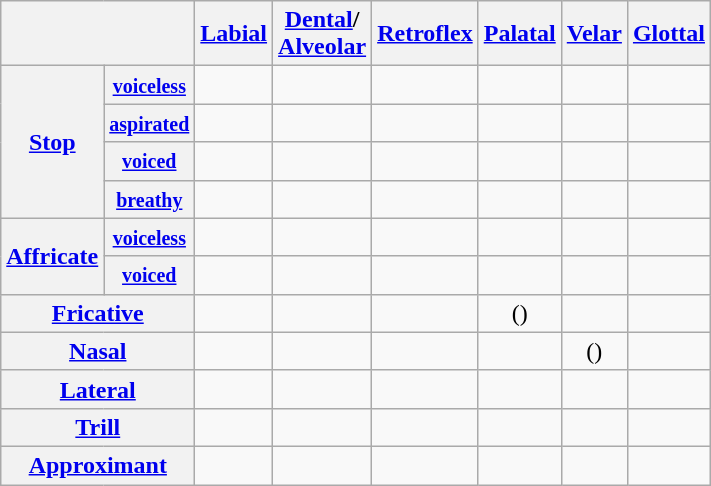<table class="wikitable" style="text-align:center">
<tr>
<th colspan="2"></th>
<th><a href='#'>Labial</a></th>
<th><a href='#'>Dental</a>/<br><a href='#'>Alveolar</a></th>
<th><a href='#'>Retroflex</a></th>
<th><a href='#'>Palatal</a></th>
<th><a href='#'>Velar</a></th>
<th><a href='#'>Glottal</a></th>
</tr>
<tr>
<th rowspan="4"><a href='#'>Stop</a></th>
<th><small><a href='#'>voiceless</a></small></th>
<td></td>
<td></td>
<td></td>
<td></td>
<td></td>
<td></td>
</tr>
<tr>
<th><small><a href='#'>aspirated</a></small></th>
<td></td>
<td></td>
<td></td>
<td></td>
<td></td>
<td></td>
</tr>
<tr>
<th><small><a href='#'>voiced</a></small></th>
<td></td>
<td></td>
<td></td>
<td></td>
<td></td>
<td></td>
</tr>
<tr>
<th><small><a href='#'>breathy</a></small></th>
<td></td>
<td></td>
<td></td>
<td></td>
<td></td>
<td></td>
</tr>
<tr>
<th rowspan="2"><a href='#'>Affricate</a></th>
<th><small><a href='#'>voiceless</a></small></th>
<td></td>
<td></td>
<td></td>
<td></td>
<td></td>
<td></td>
</tr>
<tr>
<th><small><a href='#'>voiced</a></small></th>
<td></td>
<td></td>
<td></td>
<td></td>
<td></td>
<td></td>
</tr>
<tr>
<th colspan="2"><a href='#'>Fricative</a></th>
<td></td>
<td></td>
<td></td>
<td>()</td>
<td></td>
<td></td>
</tr>
<tr>
<th colspan="2"><a href='#'>Nasal</a></th>
<td></td>
<td></td>
<td></td>
<td></td>
<td>()</td>
<td></td>
</tr>
<tr>
<th colspan="2"><a href='#'>Lateral</a></th>
<td></td>
<td></td>
<td></td>
<td></td>
<td></td>
<td></td>
</tr>
<tr>
<th colspan="2"><a href='#'>Trill</a></th>
<td></td>
<td></td>
<td></td>
<td></td>
<td></td>
<td></td>
</tr>
<tr>
<th colspan="2"><a href='#'>Approximant</a></th>
<td></td>
<td></td>
<td></td>
<td></td>
<td></td>
<td></td>
</tr>
</table>
